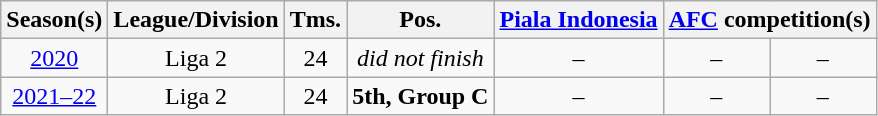<table class="wikitable" style="text-align:center">
<tr style="background:#efefef;">
<th>Season(s)</th>
<th>League/Division</th>
<th>Tms.</th>
<th>Pos.</th>
<th><a href='#'>Piala Indonesia</a></th>
<th colspan=2><a href='#'>AFC</a> competition(s)</th>
</tr>
<tr>
<td><a href='#'>2020</a></td>
<td>Liga 2</td>
<td>24</td>
<td><em>did not finish</em></td>
<td>–</td>
<td>–</td>
<td>–</td>
</tr>
<tr>
<td><a href='#'>2021–22</a></td>
<td>Liga 2</td>
<td>24</td>
<td><strong>5th, Group C</strong></td>
<td>–</td>
<td>–</td>
<td>–</td>
</tr>
</table>
